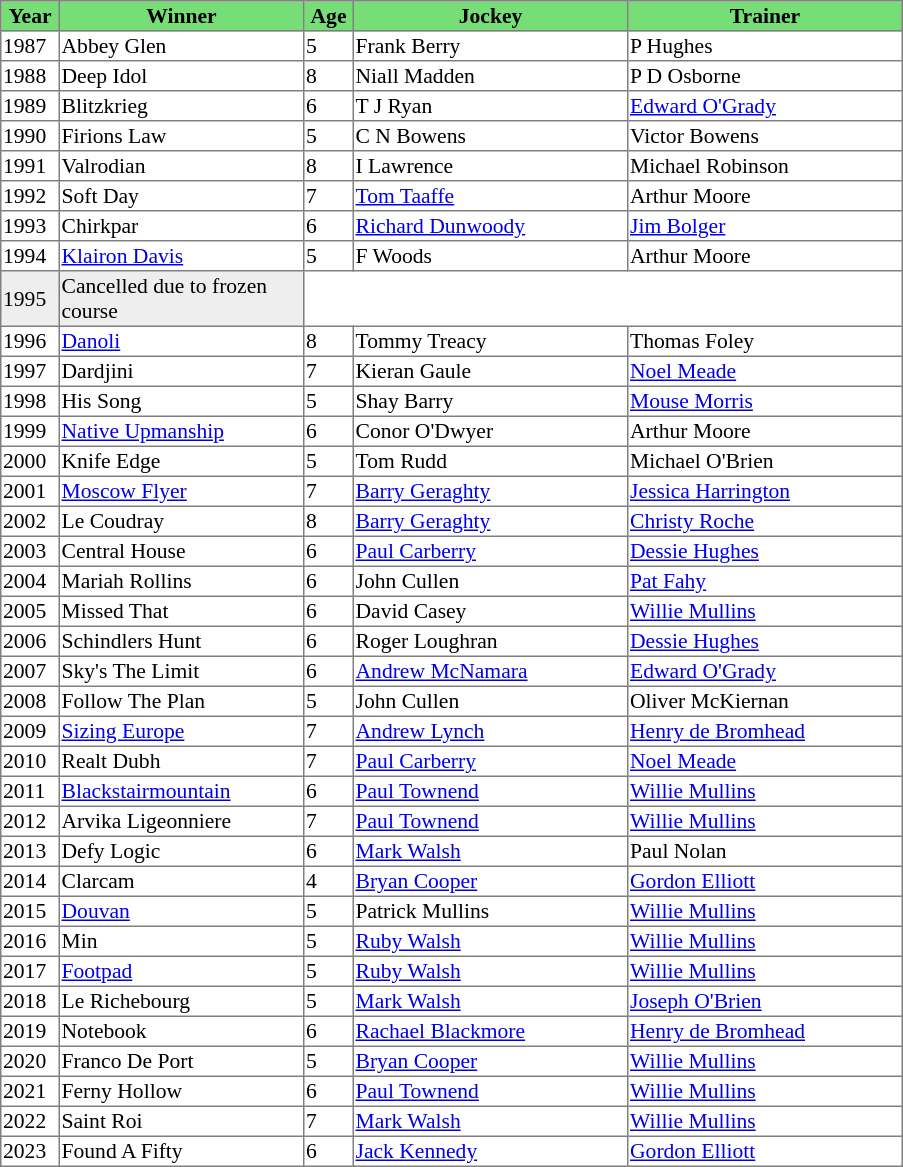<table class = "sortable" | border="1" style="border-collapse: collapse; font-size:90%">
<tr bgcolor="#77dd77" align="center">
<th style="width:36px"><strong>Year</strong></th>
<th style="width:160px"><strong>Winner</strong></th>
<th style="width:30px"><strong>Age</strong></th>
<th style="width:180px"><strong>Jockey</strong></th>
<th style="width:180px"><strong>Trainer</strong></th>
</tr>
<tr>
<td>1987</td>
<td>Abbey Glen</td>
<td>5</td>
<td>Frank Berry</td>
<td>P Hughes</td>
</tr>
<tr>
<td>1988</td>
<td>Deep Idol</td>
<td>8</td>
<td>Niall Madden</td>
<td>P D Osborne</td>
</tr>
<tr>
<td>1989</td>
<td>Blitzkrieg</td>
<td>6</td>
<td>T J Ryan</td>
<td><a href='#'>Edward O'Grady</a></td>
</tr>
<tr>
<td>1990</td>
<td>Firions Law</td>
<td>5</td>
<td>C N Bowens</td>
<td>Victor Bowens</td>
</tr>
<tr>
<td>1991</td>
<td>Valrodian</td>
<td>8</td>
<td>I Lawrence</td>
<td>Michael Robinson</td>
</tr>
<tr>
<td>1992</td>
<td>Soft Day</td>
<td>7</td>
<td><a href='#'>Tom Taaffe</a></td>
<td>Arthur Moore</td>
</tr>
<tr>
<td>1993</td>
<td>Chirkpar</td>
<td>6</td>
<td><a href='#'>Richard Dunwoody</a></td>
<td><a href='#'>Jim Bolger</a></td>
</tr>
<tr>
<td>1994</td>
<td><a href='#'>Klairon Davis</a></td>
<td>5</td>
<td>F Woods</td>
<td>Arthur Moore</td>
</tr>
<tr bgcolor="#eeeeee">
<td>1995<td>Cancelled due to frozen course</td></td>
</tr>
<tr>
<td>1996</td>
<td><a href='#'>Danoli</a></td>
<td>8</td>
<td>Tommy Treacy</td>
<td>Thomas Foley</td>
</tr>
<tr>
<td>1997</td>
<td>Dardjini</td>
<td>7</td>
<td>Kieran Gaule</td>
<td><a href='#'>Noel Meade</a></td>
</tr>
<tr>
<td>1998</td>
<td>His Song</td>
<td>5</td>
<td>Shay Barry</td>
<td><a href='#'>Mouse Morris</a></td>
</tr>
<tr>
<td>1999</td>
<td><a href='#'>Native Upmanship</a></td>
<td>6</td>
<td>Conor O'Dwyer</td>
<td>Arthur Moore</td>
</tr>
<tr>
<td>2000</td>
<td>Knife Edge</td>
<td>5</td>
<td>Tom Rudd</td>
<td>Michael O'Brien</td>
</tr>
<tr>
<td>2001</td>
<td><a href='#'>Moscow Flyer</a></td>
<td>7</td>
<td><a href='#'>Barry Geraghty</a></td>
<td><a href='#'>Jessica Harrington</a></td>
</tr>
<tr>
<td>2002</td>
<td>Le Coudray</td>
<td>8</td>
<td><a href='#'>Barry Geraghty</a></td>
<td><a href='#'>Christy Roche</a></td>
</tr>
<tr>
<td>2003</td>
<td>Central House</td>
<td>6</td>
<td><a href='#'>Paul Carberry</a></td>
<td><a href='#'>Dessie Hughes</a></td>
</tr>
<tr>
<td>2004</td>
<td>Mariah Rollins</td>
<td>6</td>
<td>John Cullen</td>
<td><a href='#'>Pat Fahy</a></td>
</tr>
<tr>
<td>2005</td>
<td>Missed That</td>
<td>6</td>
<td>David Casey</td>
<td><a href='#'>Willie Mullins</a></td>
</tr>
<tr>
<td>2006</td>
<td>Schindlers Hunt</td>
<td>6</td>
<td>Roger Loughran</td>
<td><a href='#'>Dessie Hughes</a></td>
</tr>
<tr>
<td>2007</td>
<td>Sky's The Limit</td>
<td>6</td>
<td><a href='#'>Andrew McNamara</a></td>
<td><a href='#'>Edward O'Grady</a></td>
</tr>
<tr>
<td>2008</td>
<td>Follow The Plan</td>
<td>5</td>
<td>John Cullen</td>
<td>Oliver McKiernan</td>
</tr>
<tr>
<td>2009</td>
<td><a href='#'>Sizing Europe</a></td>
<td>7</td>
<td><a href='#'>Andrew Lynch</a></td>
<td><a href='#'>Henry de Bromhead</a></td>
</tr>
<tr>
<td>2010</td>
<td>Realt Dubh</td>
<td>7</td>
<td><a href='#'>Paul Carberry</a></td>
<td><a href='#'>Noel Meade</a></td>
</tr>
<tr>
<td>2011</td>
<td><a href='#'>Blackstairmountain</a></td>
<td>6</td>
<td><a href='#'>Paul Townend</a></td>
<td><a href='#'>Willie Mullins</a></td>
</tr>
<tr>
<td>2012</td>
<td>Arvika Ligeonniere</td>
<td>7</td>
<td><a href='#'>Paul Townend</a></td>
<td><a href='#'>Willie Mullins</a></td>
</tr>
<tr>
<td>2013</td>
<td>Defy Logic</td>
<td>6</td>
<td><a href='#'>Mark Walsh</a></td>
<td>Paul Nolan</td>
</tr>
<tr>
<td>2014</td>
<td>Clarcam</td>
<td>4</td>
<td><a href='#'>Bryan Cooper</a></td>
<td><a href='#'>Gordon Elliott</a></td>
</tr>
<tr>
<td>2015</td>
<td><a href='#'>Douvan</a></td>
<td>5</td>
<td>Patrick Mullins</td>
<td><a href='#'>Willie Mullins</a></td>
</tr>
<tr>
<td>2016</td>
<td>Min</td>
<td>5</td>
<td><a href='#'>Ruby Walsh</a></td>
<td><a href='#'>Willie Mullins</a></td>
</tr>
<tr>
<td>2017</td>
<td><a href='#'>Footpad</a></td>
<td>5</td>
<td><a href='#'>Ruby Walsh</a></td>
<td><a href='#'>Willie Mullins</a></td>
</tr>
<tr>
<td>2018</td>
<td>Le Richebourg</td>
<td>5</td>
<td><a href='#'>Mark Walsh</a></td>
<td><a href='#'>Joseph O'Brien</a></td>
</tr>
<tr>
<td>2019</td>
<td>Notebook</td>
<td>6</td>
<td><a href='#'>Rachael Blackmore</a></td>
<td><a href='#'>Henry de Bromhead</a></td>
</tr>
<tr>
<td>2020</td>
<td>Franco De Port</td>
<td>5</td>
<td><a href='#'>Bryan Cooper</a></td>
<td><a href='#'>Willie Mullins</a></td>
</tr>
<tr>
<td>2021</td>
<td>Ferny Hollow</td>
<td>6</td>
<td><a href='#'>Paul Townend</a></td>
<td><a href='#'>Willie Mullins</a></td>
</tr>
<tr>
<td>2022</td>
<td>Saint Roi</td>
<td>7</td>
<td><a href='#'>Mark Walsh</a></td>
<td><a href='#'>Willie Mullins</a></td>
</tr>
<tr>
<td>2023</td>
<td>Found A Fifty</td>
<td>6</td>
<td><a href='#'>Jack Kennedy</a></td>
<td><a href='#'>Gordon Elliott</a></td>
</tr>
</table>
